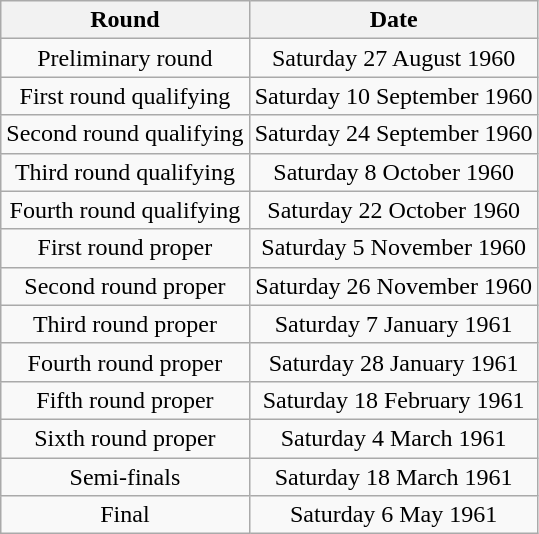<table class="wikitable" style="text-align: center">
<tr>
<th>Round</th>
<th>Date</th>
</tr>
<tr>
<td>Preliminary round</td>
<td>Saturday 27 August 1960</td>
</tr>
<tr>
<td>First round qualifying</td>
<td>Saturday 10 September 1960</td>
</tr>
<tr>
<td>Second round qualifying</td>
<td>Saturday 24 September 1960</td>
</tr>
<tr>
<td>Third round qualifying</td>
<td>Saturday 8 October 1960</td>
</tr>
<tr>
<td>Fourth round qualifying</td>
<td>Saturday 22 October 1960</td>
</tr>
<tr>
<td>First round proper</td>
<td>Saturday 5 November 1960</td>
</tr>
<tr>
<td>Second round proper</td>
<td>Saturday 26 November 1960</td>
</tr>
<tr>
<td>Third round proper</td>
<td>Saturday 7 January 1961</td>
</tr>
<tr>
<td>Fourth round proper</td>
<td>Saturday 28 January 1961</td>
</tr>
<tr>
<td>Fifth round proper</td>
<td>Saturday 18 February 1961</td>
</tr>
<tr>
<td>Sixth round proper</td>
<td>Saturday 4 March 1961</td>
</tr>
<tr>
<td>Semi-finals</td>
<td>Saturday 18 March 1961</td>
</tr>
<tr>
<td>Final</td>
<td>Saturday 6 May 1961</td>
</tr>
</table>
